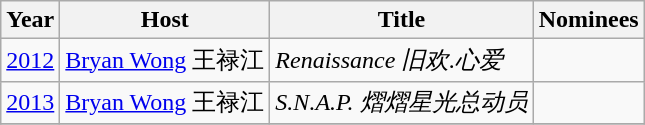<table class="wikitable sortable">
<tr>
<th>Year</th>
<th>Host</th>
<th>Title</th>
<th>Nominees</th>
</tr>
<tr>
<td style="text-align:center;"><a href='#'>2012</a></td>
<td><a href='#'>Bryan Wong</a> 王禄江</td>
<td><em>Renaissance 旧欢.心爱</em></td>
<td></td>
</tr>
<tr>
<td style="text-align:center;"><a href='#'>2013</a></td>
<td><a href='#'>Bryan Wong</a> 王禄江</td>
<td><em>S.N.A.P. 熠熠星光总动员</em></td>
<td></td>
</tr>
<tr>
</tr>
</table>
